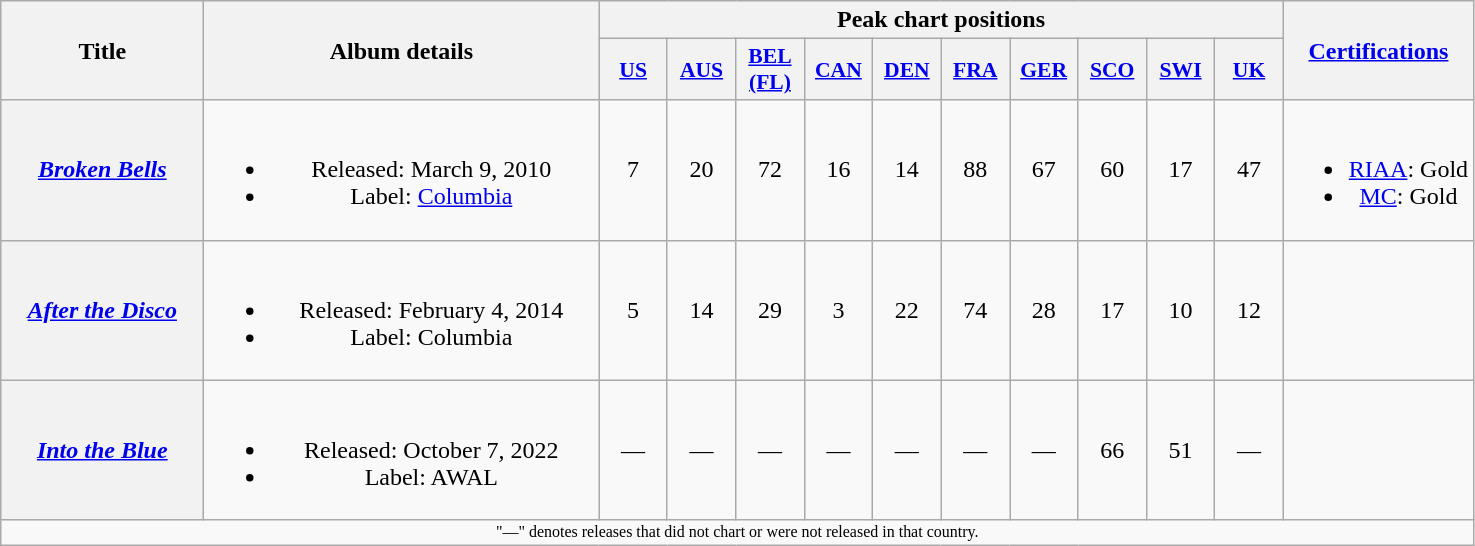<table class="wikitable plainrowheaders" style="text-align:center;" border="1">
<tr>
<th scope="col" rowspan="2" style="width:8em;">Title</th>
<th scope="col" rowspan="2" style="width:16em;">Album details</th>
<th scope="col" colspan="10">Peak chart positions</th>
<th scope="col" rowspan="2"><a href='#'>Certifications</a></th>
</tr>
<tr>
<th scope="col" style="width:2.7em;font-size:90%;"><a href='#'>US</a><br></th>
<th scope="col" style="width:2.7em;font-size:90%;"><a href='#'>AUS</a><br></th>
<th scope="col" style="width:2.7em;font-size:90%;"><a href='#'>BEL<br>(FL)</a><br></th>
<th scope="col" style="width:2.7em;font-size:90%;"><a href='#'>CAN</a><br></th>
<th scope="col" style="width:2.7em;font-size:90%;"><a href='#'>DEN</a><br></th>
<th scope="col" style="width:2.7em;font-size:90%;"><a href='#'>FRA</a><br></th>
<th scope="col" style="width:2.7em;font-size:90%;"><a href='#'>GER</a><br></th>
<th scope="col" style="width:2.7em;font-size:90%;"><a href='#'>SCO</a><br></th>
<th scope="col" style="width:2.7em;font-size:90%;"><a href='#'>SWI</a><br></th>
<th scope="col" style="width:2.7em;font-size:90%;"><a href='#'>UK</a><br></th>
</tr>
<tr>
<th scope="row"><em><a href='#'>Broken Bells</a></em></th>
<td><br><ul><li>Released: March 9, 2010</li><li>Label: <a href='#'>Columbia</a></li></ul></td>
<td>7</td>
<td>20</td>
<td>72</td>
<td>16</td>
<td>14</td>
<td>88</td>
<td>67</td>
<td>60</td>
<td>17</td>
<td>47</td>
<td><br><ul><li><a href='#'>RIAA</a>: Gold</li><li><a href='#'>MC</a>: Gold</li></ul></td>
</tr>
<tr>
<th scope="row"><em><a href='#'>After the Disco</a></em></th>
<td><br><ul><li>Released: February 4, 2014</li><li>Label: Columbia</li></ul></td>
<td>5</td>
<td>14</td>
<td>29</td>
<td>3</td>
<td>22</td>
<td>74</td>
<td>28</td>
<td>17</td>
<td>10</td>
<td>12</td>
<td></td>
</tr>
<tr>
<th scope="row"><em><a href='#'>Into the Blue</a></em></th>
<td><br><ul><li>Released: October 7, 2022</li><li>Label: AWAL</li></ul></td>
<td>—</td>
<td>—</td>
<td>—</td>
<td>—</td>
<td>—</td>
<td>—</td>
<td>—</td>
<td>66</td>
<td>51</td>
<td>—</td>
<td></td>
</tr>
<tr>
<td colspan="17" style="font-size:8pt;">"—" denotes releases that did not chart or were not released in that country.</td>
</tr>
</table>
